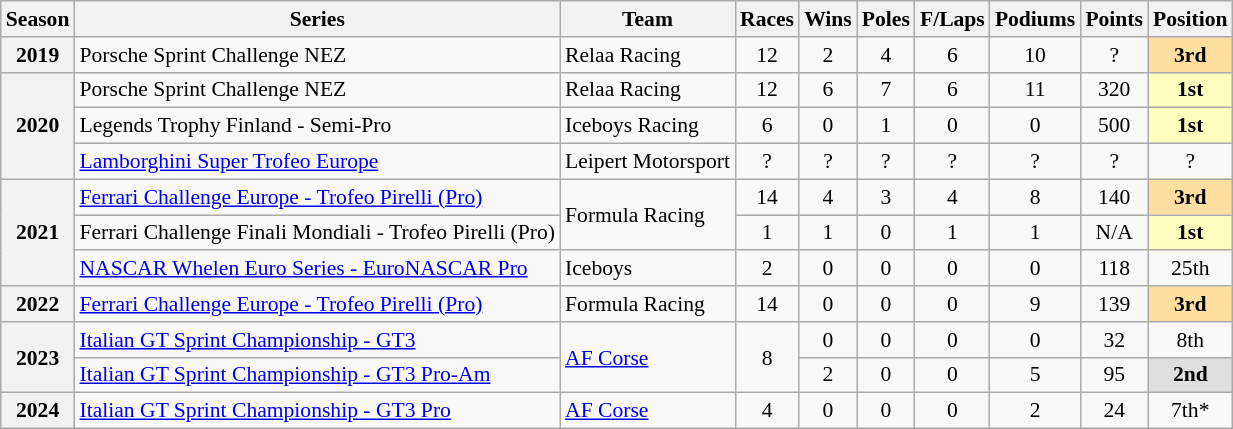<table class="wikitable" style="font-size: 90%; text-align:center">
<tr>
<th>Season</th>
<th>Series</th>
<th>Team</th>
<th>Races</th>
<th>Wins</th>
<th>Poles</th>
<th>F/Laps</th>
<th>Podiums</th>
<th>Points</th>
<th>Position</th>
</tr>
<tr>
<th>2019</th>
<td align=left>Porsche Sprint Challenge NEZ</td>
<td align=left>Relaa Racing</td>
<td>12</td>
<td>2</td>
<td>4</td>
<td>6</td>
<td>10</td>
<td>?</td>
<td style="background:#ffdf9f;"><strong>3rd</strong></td>
</tr>
<tr>
<th rowspan="3">2020</th>
<td align=left>Porsche Sprint Challenge NEZ</td>
<td align=left>Relaa Racing</td>
<td>12</td>
<td>6</td>
<td>7</td>
<td>6</td>
<td>11</td>
<td>320</td>
<td style="background:#ffffbf;"><strong>1st</strong></td>
</tr>
<tr>
<td align=left>Legends Trophy Finland - Semi-Pro</td>
<td align=left>Iceboys Racing</td>
<td>6</td>
<td>0</td>
<td>1</td>
<td>0</td>
<td>0</td>
<td>500</td>
<td style="background:#ffffbf;"><strong>1st</strong></td>
</tr>
<tr>
<td align=left><a href='#'>Lamborghini Super Trofeo Europe</a></td>
<td align=left>Leipert Motorsport</td>
<td>?</td>
<td>?</td>
<td>?</td>
<td>?</td>
<td>?</td>
<td>?</td>
<td>?</td>
</tr>
<tr>
<th rowspan="3">2021</th>
<td align=left><a href='#'>Ferrari Challenge Europe - Trofeo Pirelli (Pro)</a></td>
<td rowspan="2" align=left>Formula Racing</td>
<td>14</td>
<td>4</td>
<td>3</td>
<td>4</td>
<td>8</td>
<td>140</td>
<td style="background:#ffdf9f;"><strong>3rd</strong></td>
</tr>
<tr>
<td align=left>Ferrari Challenge Finali Mondiali - Trofeo Pirelli (Pro)</td>
<td>1</td>
<td>1</td>
<td>0</td>
<td>1</td>
<td>1</td>
<td>N/A</td>
<td style="background:#ffffbf;"><strong>1st</strong></td>
</tr>
<tr>
<td align=left><a href='#'>NASCAR Whelen Euro Series - EuroNASCAR Pro</a></td>
<td align=left>Iceboys</td>
<td>2</td>
<td>0</td>
<td>0</td>
<td>0</td>
<td>0</td>
<td>118</td>
<td>25th</td>
</tr>
<tr>
<th>2022</th>
<td align=left><a href='#'>Ferrari Challenge Europe - Trofeo Pirelli (Pro)</a></td>
<td align=left>Formula Racing</td>
<td>14</td>
<td>0</td>
<td>0</td>
<td>0</td>
<td>9</td>
<td>139</td>
<td style="background:#ffdf9f;"><strong>3rd</strong></td>
</tr>
<tr>
<th rowspan="2">2023</th>
<td align=left><a href='#'>Italian GT Sprint Championship - GT3</a></td>
<td rowspan="2" align="left"><a href='#'>AF Corse</a></td>
<td rowspan="2">8</td>
<td>0</td>
<td>0</td>
<td>0</td>
<td>0</td>
<td>32</td>
<td>8th</td>
</tr>
<tr>
<td align=left><a href='#'>Italian GT Sprint Championship - GT3 Pro-Am</a></td>
<td>2</td>
<td>0</td>
<td>0</td>
<td>5</td>
<td>95</td>
<td style="background:#dfdfdf;"><strong>2nd</strong></td>
</tr>
<tr>
<th>2024</th>
<td align="left"><a href='#'>Italian GT Sprint Championship - GT3 Pro</a></td>
<td align="left"><a href='#'>AF Corse</a></td>
<td>4</td>
<td>0</td>
<td>0</td>
<td>0</td>
<td>2</td>
<td>24</td>
<td>7th*</td>
</tr>
</table>
